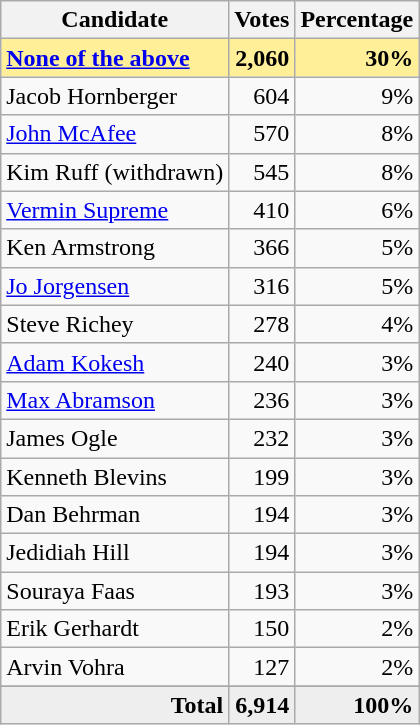<table class="wikitable" style="text-align:right;">
<tr>
<th>Candidate</th>
<th>Votes</th>
<th>Percentage</th>
</tr>
<tr style="background:#ffef99;">
<td style="text-align:left;"><strong><a href='#'>None of the above</a></strong></td>
<td><strong>2,060</strong></td>
<td><strong>30%</strong></td>
</tr>
<tr>
<td style="text-align:left;">Jacob Hornberger</td>
<td>604</td>
<td>9%</td>
</tr>
<tr>
<td style="text-align:left;"><a href='#'>John McAfee</a></td>
<td>570</td>
<td>8%</td>
</tr>
<tr>
<td style="text-align:left;">Kim Ruff (withdrawn)</td>
<td>545</td>
<td>8%</td>
</tr>
<tr>
<td style="text-align:left;"><a href='#'>Vermin Supreme</a></td>
<td>410</td>
<td>6%</td>
</tr>
<tr>
<td style="text-align:left;">Ken Armstrong</td>
<td>366</td>
<td>5%</td>
</tr>
<tr>
<td style="text-align:left;"><a href='#'>Jo Jorgensen</a></td>
<td>316</td>
<td>5%</td>
</tr>
<tr>
<td style="text-align:left;">Steve Richey</td>
<td>278</td>
<td>4%</td>
</tr>
<tr>
<td style="text-align:left;"><a href='#'>Adam Kokesh</a></td>
<td>240</td>
<td>3%</td>
</tr>
<tr>
<td style="text-align:left;"><a href='#'>Max Abramson</a></td>
<td>236</td>
<td>3%</td>
</tr>
<tr>
<td style="text-align:left;">James Ogle</td>
<td>232</td>
<td>3%</td>
</tr>
<tr>
<td style="text-align:left;">Kenneth Blevins</td>
<td>199</td>
<td>3%</td>
</tr>
<tr>
<td style="text-align:left;">Dan Behrman</td>
<td>194</td>
<td>3%</td>
</tr>
<tr>
<td style="text-align:left;">Jedidiah Hill</td>
<td>194</td>
<td>3%</td>
</tr>
<tr>
<td style="text-align:left;">Souraya Faas</td>
<td>193</td>
<td>3%</td>
</tr>
<tr>
<td style="text-align:left;">Erik Gerhardt</td>
<td>150</td>
<td>2%</td>
</tr>
<tr>
<td style="text-align:left;">Arvin Vohra</td>
<td>127</td>
<td>2%</td>
</tr>
<tr>
</tr>
<tr style="background:#eee;">
<td style="margin-right:0.50px"><strong>Total</strong></td>
<td style="margin-right:0.50px"><strong>6,914</strong></td>
<td style="margin-right:0.50px"><strong>100%</strong></td>
</tr>
</table>
